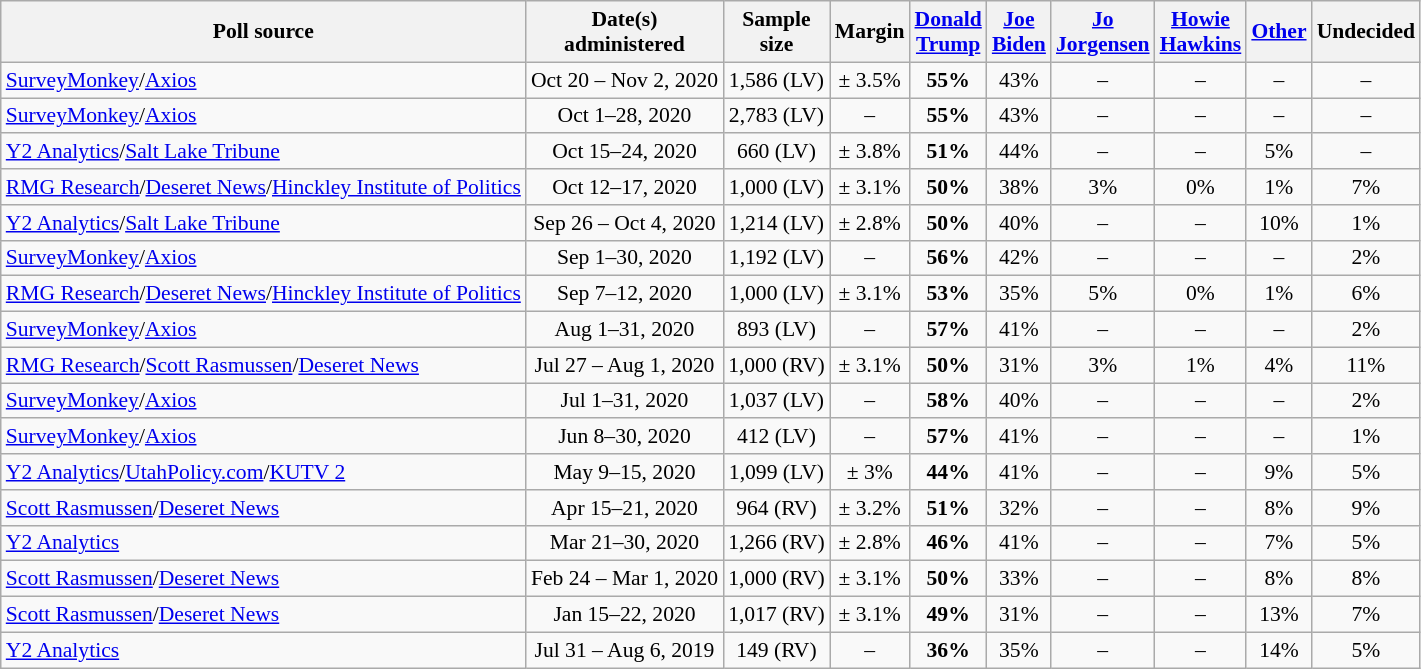<table class="wikitable sortable" style="font-size:90%;text-align:center;line-height:17px">
<tr>
<th>Poll source</th>
<th>Date(s)<br>administered</th>
<th>Sample<br>size</th>
<th>Margin<br></th>
<th class="unsortable"><a href='#'>Donald<br>Trump</a><br><small></small></th>
<th class="unsortable"><a href='#'>Joe<br>Biden</a><br><small></small></th>
<th class="unsortable"><a href='#'>Jo<br>Jorgensen</a><br><small></small></th>
<th class="unsortable"><a href='#'>Howie<br>Hawkins</a><br><small></small></th>
<th class="unsortable"><a href='#'>Other</a></th>
<th class="unsortable">Undecided</th>
</tr>
<tr>
<td style="text-align:left;"><a href='#'>SurveyMonkey</a>/<a href='#'>Axios</a></td>
<td>Oct 20 – Nov 2, 2020</td>
<td>1,586 (LV)</td>
<td>± 3.5%</td>
<td><strong>55%</strong></td>
<td>43%</td>
<td>–</td>
<td>–</td>
<td>–</td>
<td>–</td>
</tr>
<tr>
<td style="text-align:left;"><a href='#'>SurveyMonkey</a>/<a href='#'>Axios</a></td>
<td>Oct 1–28, 2020</td>
<td>2,783 (LV)</td>
<td>–</td>
<td><strong>55%</strong></td>
<td>43%</td>
<td>–</td>
<td>–</td>
<td>–</td>
<td>–</td>
</tr>
<tr>
<td style="text-align:left;"><a href='#'>Y2 Analytics</a>/<a href='#'>Salt Lake Tribune</a></td>
<td>Oct 15–24, 2020</td>
<td>660 (LV)</td>
<td>± 3.8%</td>
<td><strong>51%</strong></td>
<td>44%</td>
<td>–</td>
<td>–</td>
<td>5%</td>
<td>–</td>
</tr>
<tr>
<td style="text-align:left;"><a href='#'>RMG Research</a>/<a href='#'>Deseret News</a>/<a href='#'>Hinckley Institute of Politics</a></td>
<td>Oct 12–17, 2020</td>
<td>1,000 (LV)</td>
<td>± 3.1%</td>
<td><strong>50%</strong></td>
<td>38%</td>
<td>3%</td>
<td>0%</td>
<td>1%</td>
<td>7%</td>
</tr>
<tr>
<td style="text-align:left;"><a href='#'>Y2 Analytics</a>/<a href='#'>Salt Lake Tribune</a></td>
<td>Sep 26 – Oct 4, 2020</td>
<td>1,214 (LV)</td>
<td>± 2.8%</td>
<td><strong>50%</strong></td>
<td>40%</td>
<td>–</td>
<td>–</td>
<td>10%</td>
<td>1%</td>
</tr>
<tr>
<td style="text-align:left;"><a href='#'>SurveyMonkey</a>/<a href='#'>Axios</a></td>
<td>Sep 1–30, 2020</td>
<td>1,192 (LV)</td>
<td>–</td>
<td><strong>56%</strong></td>
<td>42%</td>
<td>–</td>
<td>–</td>
<td>–</td>
<td>2%</td>
</tr>
<tr>
<td style="text-align:left;"><a href='#'>RMG Research</a>/<a href='#'>Deseret News</a>/<a href='#'>Hinckley Institute of Politics</a></td>
<td>Sep 7–12, 2020</td>
<td>1,000 (LV)</td>
<td>± 3.1%</td>
<td><strong>53%</strong></td>
<td>35%</td>
<td>5%</td>
<td>0%</td>
<td>1%</td>
<td>6%</td>
</tr>
<tr>
<td style="text-align:left;"><a href='#'>SurveyMonkey</a>/<a href='#'>Axios</a></td>
<td>Aug 1–31, 2020</td>
<td>893 (LV)</td>
<td>–</td>
<td><strong>57%</strong></td>
<td>41%</td>
<td>–</td>
<td>–</td>
<td>–</td>
<td>2%</td>
</tr>
<tr>
<td style="text-align:left;"><a href='#'>RMG Research</a>/<a href='#'>Scott Rasmussen</a>/<a href='#'>Deseret News</a></td>
<td>Jul 27 – Aug 1, 2020</td>
<td>1,000 (RV)</td>
<td>± 3.1%</td>
<td><strong>50%</strong></td>
<td>31%</td>
<td>3%</td>
<td>1%</td>
<td>4%</td>
<td>11%</td>
</tr>
<tr>
<td style="text-align:left;"><a href='#'>SurveyMonkey</a>/<a href='#'>Axios</a></td>
<td>Jul 1–31, 2020</td>
<td>1,037 (LV)</td>
<td>–</td>
<td><strong>58%</strong></td>
<td>40%</td>
<td>–</td>
<td>–</td>
<td>–</td>
<td>2%</td>
</tr>
<tr>
<td style="text-align:left;"><a href='#'>SurveyMonkey</a>/<a href='#'>Axios</a></td>
<td>Jun 8–30, 2020</td>
<td>412 (LV)</td>
<td>–</td>
<td><strong>57%</strong></td>
<td>41%</td>
<td>–</td>
<td>–</td>
<td>–</td>
<td>1%</td>
</tr>
<tr>
<td style="text-align:left;"><a href='#'>Y2 Analytics</a>/<a href='#'>UtahPolicy.com</a>/<a href='#'>KUTV 2</a></td>
<td>May 9–15, 2020</td>
<td>1,099 (LV)</td>
<td>± 3%</td>
<td><strong>44%</strong></td>
<td>41%</td>
<td>–</td>
<td>–</td>
<td>9%</td>
<td>5%</td>
</tr>
<tr>
<td style="text-align:left;"><a href='#'>Scott Rasmussen</a>/<a href='#'>Deseret News</a></td>
<td>Apr 15–21, 2020</td>
<td>964 (RV)</td>
<td>± 3.2%</td>
<td><strong>51%</strong></td>
<td>32%</td>
<td>–</td>
<td>–</td>
<td>8%</td>
<td>9%</td>
</tr>
<tr>
<td style="text-align:left;"><a href='#'>Y2 Analytics</a></td>
<td>Mar 21–30, 2020</td>
<td>1,266 (RV)</td>
<td>± 2.8%</td>
<td><strong>46%</strong></td>
<td>41%</td>
<td>–</td>
<td>–</td>
<td>7%</td>
<td>5%</td>
</tr>
<tr>
<td style="text-align:left;"><a href='#'>Scott Rasmussen</a>/<a href='#'>Deseret News</a></td>
<td>Feb 24 – Mar 1, 2020</td>
<td>1,000 (RV)</td>
<td>± 3.1%</td>
<td><strong>50%</strong></td>
<td>33%</td>
<td>–</td>
<td>–</td>
<td>8%</td>
<td>8%</td>
</tr>
<tr>
<td style="text-align:left;"><a href='#'>Scott Rasmussen</a>/<a href='#'>Deseret News</a></td>
<td>Jan 15–22, 2020</td>
<td>1,017 (RV)</td>
<td>± 3.1%</td>
<td><strong>49%</strong></td>
<td>31%</td>
<td>–</td>
<td>–</td>
<td>13%</td>
<td>7%</td>
</tr>
<tr>
<td style="text-align:left;"><a href='#'>Y2 Analytics</a></td>
<td>Jul 31 – Aug 6, 2019</td>
<td>149 (RV)</td>
<td>–</td>
<td><strong>36%</strong></td>
<td>35%</td>
<td>–</td>
<td>–</td>
<td>14%</td>
<td>5%</td>
</tr>
</table>
